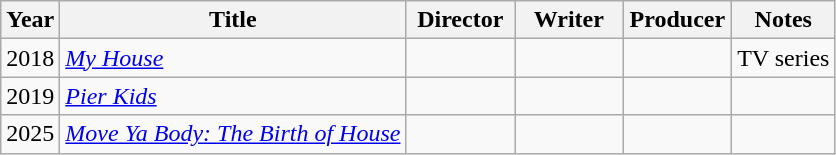<table class="wikitable">
<tr>
<th>Year</th>
<th>Title</th>
<th width=65>Director</th>
<th width=65>Writer</th>
<th width=65>Producer</th>
<th>Notes</th>
</tr>
<tr>
<td>2018</td>
<td><em><a href='#'>My House</a></em></td>
<td></td>
<td></td>
<td></td>
<td>TV series</td>
</tr>
<tr>
<td>2019</td>
<td><em><a href='#'>Pier Kids</a></em></td>
<td></td>
<td></td>
<td></td>
<td></td>
</tr>
<tr>
<td>2025</td>
<td><em><a href='#'>Move Ya Body: The Birth of House</a></em></td>
<td></td>
<td></td>
<td></td>
<td></td>
</tr>
</table>
